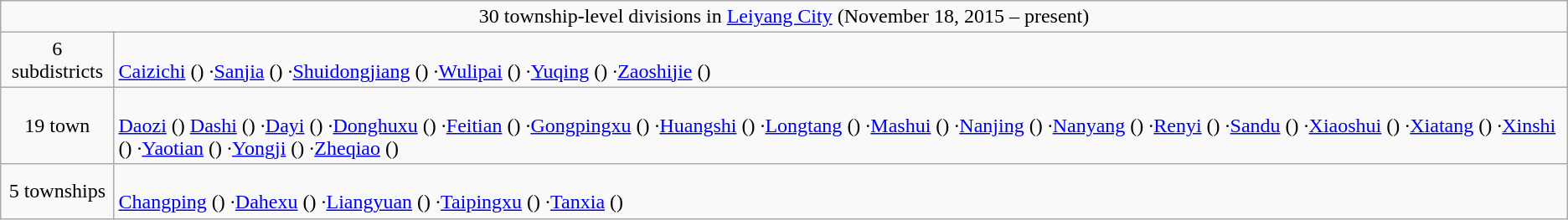<table class="wikitable">
<tr>
<td style="text-align:center;" colspan="2">30 township-level divisions in <a href='#'>Leiyang City</a> (November 18, 2015 – present)</td>
</tr>
<tr align=left>
<td align=center>6 subdistricts</td>
<td><br><a href='#'>Caizichi</a> ()
·<a href='#'>Sanjia</a> ()
·<a href='#'>Shuidongjiang</a> ()
·<a href='#'>Wulipai</a> ()
·<a href='#'>Yuqing</a> ()
·<a href='#'>Zaoshijie</a> ()</td>
</tr>
<tr align=left>
<td align=center>19 town</td>
<td><br><a href='#'>Daozi</a> ()
<a href='#'>Dashi</a> ()
·<a href='#'>Dayi</a> ()
·<a href='#'>Donghuxu</a> ()
·<a href='#'>Feitian</a> ()
·<a href='#'>Gongpingxu</a> ()
·<a href='#'>Huangshi</a> ()
·<a href='#'>Longtang</a> ()
·<a href='#'>Mashui</a> ()
·<a href='#'>Nanjing</a> ()
·<a href='#'>Nanyang</a> ()
·<a href='#'>Renyi</a> ()
·<a href='#'>Sandu</a> ()
·<a href='#'>Xiaoshui</a> ()
·<a href='#'>Xiatang</a> ()
·<a href='#'>Xinshi</a> ()
·<a href='#'>Yaotian</a> ()
·<a href='#'>Yongji</a> ()
·<a href='#'>Zheqiao</a> ()</td>
</tr>
<tr align=left>
<td align=center>5 townships</td>
<td><br><a href='#'>Changping</a> ()
·<a href='#'>Dahexu</a> ()
·<a href='#'>Liangyuan</a> ()
·<a href='#'>Taipingxu</a> ()
·<a href='#'>Tanxia</a> ()</td>
</tr>
</table>
